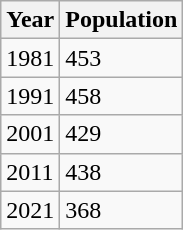<table class=wikitable>
<tr>
<th>Year</th>
<th>Population</th>
</tr>
<tr>
<td>1981</td>
<td>453</td>
</tr>
<tr>
<td>1991</td>
<td>458</td>
</tr>
<tr>
<td>2001</td>
<td>429</td>
</tr>
<tr>
<td>2011</td>
<td>438</td>
</tr>
<tr>
<td>2021</td>
<td>368</td>
</tr>
</table>
